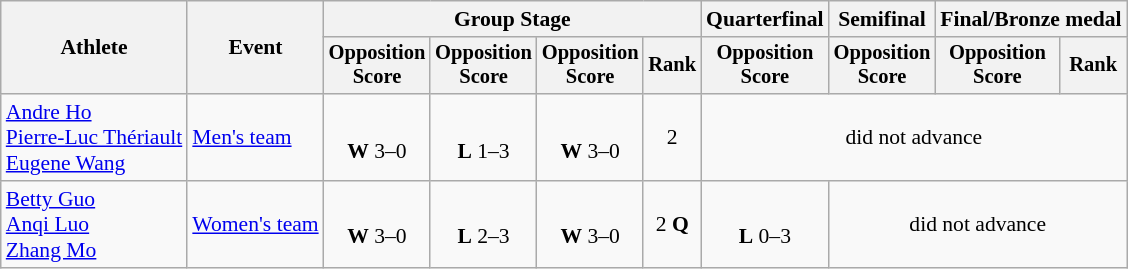<table class="wikitable" style="font-size:90%">
<tr>
<th rowspan=2>Athlete</th>
<th rowspan=2>Event</th>
<th colspan=4>Group Stage</th>
<th>Quarterfinal</th>
<th>Semifinal</th>
<th colspan=2>Final/Bronze medal</th>
</tr>
<tr style="font-size:95%">
<th>Opposition<br>Score</th>
<th>Opposition<br>Score</th>
<th>Opposition<br>Score</th>
<th>Rank</th>
<th>Opposition<br>Score</th>
<th>Opposition<br>Score</th>
<th>Opposition<br>Score</th>
<th>Rank</th>
</tr>
<tr align=center>
<td align=left><a href='#'>Andre Ho</a><br><a href='#'>Pierre-Luc Thériault</a><br><a href='#'>Eugene Wang</a></td>
<td align=left><a href='#'>Men's team</a></td>
<td><br><strong>W</strong> 3–0</td>
<td><br><strong>L</strong> 1–3</td>
<td><br><strong>W</strong> 3–0</td>
<td>2</td>
<td colspan="4">did not advance</td>
</tr>
<tr align=center>
<td align=left><a href='#'>Betty Guo</a><br><a href='#'>Anqi Luo</a><br><a href='#'>Zhang Mo</a></td>
<td align=left><a href='#'>Women's team</a></td>
<td><br><strong>W</strong> 3–0</td>
<td><br><strong>L</strong> 2–3</td>
<td><br><strong>W</strong> 3–0</td>
<td>2 <strong>Q</strong></td>
<td><br><strong>L</strong> 0–3</td>
<td colspan="3">did not advance</td>
</tr>
</table>
